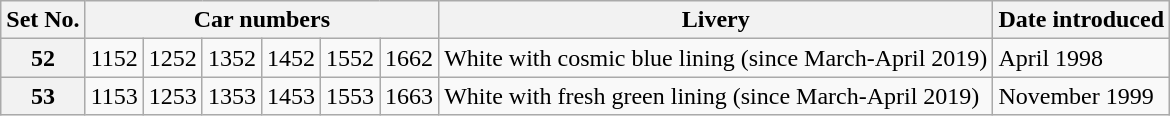<table class="wikitable">
<tr>
<th>Set No.</th>
<th colspan=6>Car numbers</th>
<th>Livery</th>
<th>Date introduced</th>
</tr>
<tr>
<th>52</th>
<td>1152</td>
<td>1252</td>
<td>1352</td>
<td>1452</td>
<td>1552</td>
<td>1662</td>
<td> White with cosmic blue lining (since March-April 2019)</td>
<td>April 1998</td>
</tr>
<tr>
<th>53</th>
<td>1153</td>
<td>1253</td>
<td>1353</td>
<td>1453</td>
<td>1553</td>
<td>1663</td>
<td> White with fresh green lining (since March-April 2019)</td>
<td>November 1999</td>
</tr>
</table>
